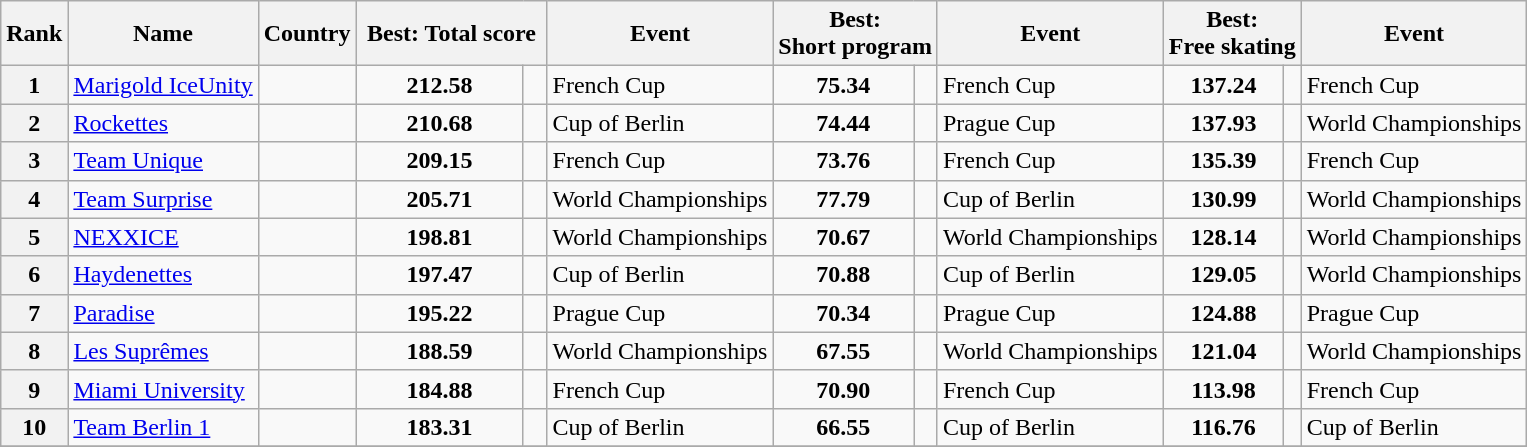<table class="wikitable sortable">
<tr>
<th>Rank</th>
<th>Name</th>
<th>Country</th>
<th width=120px colspan="2">Best: Total score</th>
<th>Event</th>
<th colspan="2">Best: <br> Short program</th>
<th>Event</th>
<th colspan="2">Best: <br> Free skating</th>
<th>Event</th>
</tr>
<tr>
<th>1</th>
<td><a href='#'>Marigold IceUnity</a></td>
<td align=center></td>
<td align=center><strong>212.58</strong></td>
<td align=center></td>
<td>French Cup</td>
<td align=center><strong>75.34</strong></td>
<td align=center></td>
<td>French Cup</td>
<td align=center><strong>137.24</strong></td>
<td align=center></td>
<td>French Cup</td>
</tr>
<tr>
<th>2</th>
<td><a href='#'>Rockettes</a></td>
<td align=center></td>
<td align=center><strong>210.68</strong></td>
<td align=center></td>
<td>Cup of Berlin</td>
<td align=center><strong>74.44</strong></td>
<td align=center></td>
<td>Prague Cup</td>
<td align=center><strong>137.93</strong></td>
<td align=center></td>
<td>World Championships</td>
</tr>
<tr>
<th>3</th>
<td><a href='#'>Team Unique</a></td>
<td align=center></td>
<td align=center><strong>209.15</strong></td>
<td align=center></td>
<td>French Cup</td>
<td align=center><strong>73.76</strong></td>
<td align=center></td>
<td>French Cup</td>
<td align=center><strong>135.39</strong></td>
<td align=center></td>
<td>French Cup</td>
</tr>
<tr>
<th>4</th>
<td><a href='#'>Team Surprise</a></td>
<td align=center></td>
<td align=center><strong>205.71</strong></td>
<td align=center></td>
<td>World Championships</td>
<td align=center><strong>77.79</strong></td>
<td align=center></td>
<td>Cup of Berlin</td>
<td align=center><strong>130.99</strong></td>
<td align=center></td>
<td>World Championships</td>
</tr>
<tr>
<th>5</th>
<td><a href='#'>NEXXICE</a></td>
<td align=center></td>
<td align=center><strong>198.81</strong></td>
<td align=center></td>
<td>World Championships</td>
<td align=center><strong>70.67</strong></td>
<td align=center></td>
<td>World Championships</td>
<td align=center><strong>128.14</strong></td>
<td align=center></td>
<td>World Championships</td>
</tr>
<tr>
<th>6</th>
<td><a href='#'>Haydenettes</a></td>
<td align=center></td>
<td align=center><strong>197.47</strong></td>
<td align=center></td>
<td>Cup of Berlin</td>
<td align=center><strong>70.88</strong></td>
<td align=center></td>
<td>Cup of Berlin</td>
<td align=center><strong>129.05</strong></td>
<td align=center></td>
<td>World Championships</td>
</tr>
<tr>
<th>7</th>
<td><a href='#'>Paradise</a></td>
<td align=center></td>
<td align=center><strong>195.22</strong></td>
<td align=center></td>
<td>Prague Cup</td>
<td align=center><strong>70.34</strong></td>
<td align=center></td>
<td>Prague Cup</td>
<td align=center><strong>124.88</strong></td>
<td align=center></td>
<td>Prague Cup</td>
</tr>
<tr>
<th>8</th>
<td><a href='#'>Les Suprêmes</a></td>
<td align=center></td>
<td align=center><strong>188.59</strong></td>
<td align=center></td>
<td>World Championships</td>
<td align=center><strong>67.55</strong></td>
<td align=center></td>
<td>World Championships</td>
<td align=center><strong>121.04</strong></td>
<td align=center></td>
<td>World Championships</td>
</tr>
<tr>
<th>9</th>
<td><a href='#'>Miami University</a></td>
<td align=center></td>
<td align=center><strong>184.88</strong></td>
<td align=center></td>
<td>French Cup</td>
<td align=center><strong>70.90</strong></td>
<td align=center></td>
<td>French Cup</td>
<td align=center><strong>113.98</strong></td>
<td align=center></td>
<td>French Cup</td>
</tr>
<tr>
<th>10</th>
<td><a href='#'>Team Berlin 1</a></td>
<td align=center></td>
<td align=center><strong>183.31</strong></td>
<td align=center></td>
<td>Cup of Berlin</td>
<td align=center><strong>66.55</strong></td>
<td align=center></td>
<td>Cup of Berlin</td>
<td align=center><strong>116.76</strong></td>
<td align=center></td>
<td>Cup of Berlin</td>
</tr>
<tr>
</tr>
</table>
